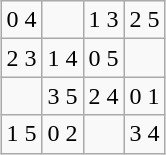<table class="wikitable" style="margin:1em auto;">
<tr>
<td>0 4</td>
<td> </td>
<td>1 3</td>
<td>2 5</td>
</tr>
<tr>
<td>2 3</td>
<td>1 4</td>
<td>0 5</td>
<td> </td>
</tr>
<tr>
<td> </td>
<td>3 5</td>
<td>2 4</td>
<td>0 1</td>
</tr>
<tr>
<td>1 5</td>
<td>0 2</td>
<td> </td>
<td>3 4</td>
</tr>
</table>
